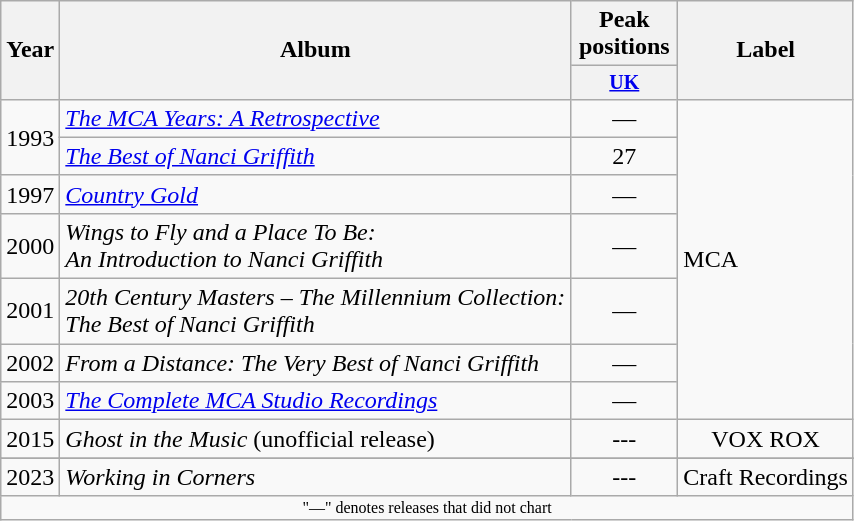<table class="wikitable" style="text-align:center;">
<tr>
<th rowspan="2">Year</th>
<th rowspan="2">Album</th>
<th>Peak positions</th>
<th rowspan="2">Label</th>
</tr>
<tr style="font-size:smaller;">
<th style="width:65px;"><a href='#'>UK</a></th>
</tr>
<tr>
<td rowspan="2">1993</td>
<td style="text-align:left;"><em><a href='#'>The MCA Years: A Retrospective</a></em></td>
<td>—</td>
<td style="text-align:left;" rowspan="7">MCA</td>
</tr>
<tr>
<td style="text-align:left;"><em><a href='#'>The Best of Nanci Griffith</a></em></td>
<td>27</td>
</tr>
<tr>
<td>1997</td>
<td style="text-align:left;"><em><a href='#'>Country Gold</a></em></td>
<td>—</td>
</tr>
<tr>
<td>2000</td>
<td style="text-align:left;"><em>Wings to Fly and a Place To Be:<br>An Introduction to Nanci Griffith</em></td>
<td>—</td>
</tr>
<tr>
<td>2001</td>
<td style="text-align:left;"><em>20th Century Masters – The Millennium Collection:<br>The Best of Nanci Griffith</em></td>
<td>—</td>
</tr>
<tr>
<td>2002</td>
<td style="text-align:left;"><em>From a Distance: The Very Best of Nanci Griffith</em></td>
<td>—</td>
</tr>
<tr>
<td>2003</td>
<td style="text-align:left;"><em><a href='#'>The Complete MCA Studio Recordings</a></em></td>
<td>—</td>
</tr>
<tr>
<td>2015</td>
<td style="text-align:left;"><em>Ghost in the Music</em> (unofficial release)</td>
<td>---</td>
<td>VOX ROX</td>
</tr>
<tr>
</tr>
<tr>
<td>2023</td>
<td style="text-align:left;"><em>Working in Corners</em></td>
<td>---</td>
<td>Craft Recordings</td>
</tr>
<tr>
<td colspan="4" style="font-size:8pt;">"—" denotes releases that did not chart</td>
</tr>
</table>
